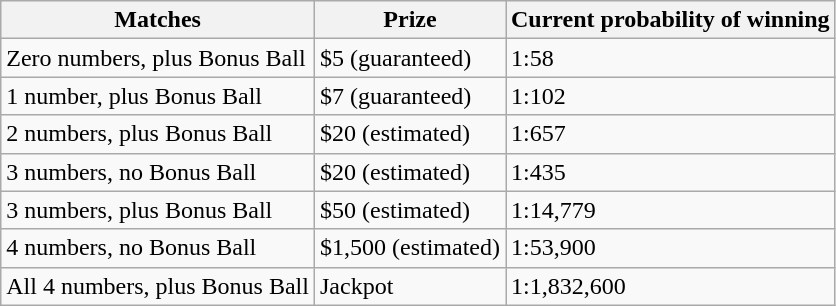<table class="wikitable">
<tr>
<th>Matches</th>
<th>Prize</th>
<th>Current probability of winning</th>
</tr>
<tr>
<td>Zero numbers, plus Bonus Ball</td>
<td>$5 (guaranteed)</td>
<td>1:58</td>
</tr>
<tr>
<td>1 number, plus Bonus Ball</td>
<td>$7 (guaranteed)</td>
<td>1:102</td>
</tr>
<tr>
<td>2 numbers, plus Bonus Ball</td>
<td>$20 (estimated)</td>
<td>1:657</td>
</tr>
<tr>
<td>3 numbers, no Bonus Ball</td>
<td>$20 (estimated)</td>
<td>1:435</td>
</tr>
<tr>
<td>3 numbers, plus Bonus Ball</td>
<td>$50 (estimated)</td>
<td>1:14,779</td>
</tr>
<tr>
<td>4 numbers, no Bonus Ball</td>
<td>$1,500 (estimated)</td>
<td>1:53,900</td>
</tr>
<tr>
<td>All 4 numbers, plus Bonus Ball</td>
<td>Jackpot</td>
<td>1:1,832,600</td>
</tr>
</table>
